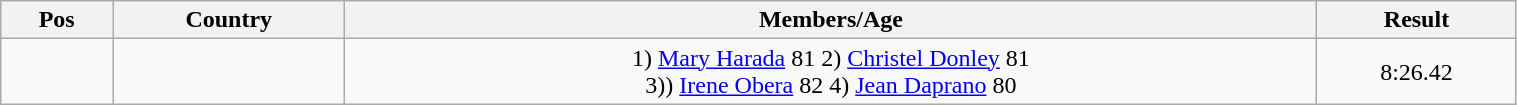<table class="wikitable"  style="text-align:center; width:80%;">
<tr>
<th>Pos</th>
<th>Country</th>
<th>Members/Age</th>
<th>Result</th>
</tr>
<tr>
<td align=center></td>
<td align=left></td>
<td>1) <a href='#'>Mary Harada</a> 81 2) <a href='#'>Christel Donley</a> 81<br>3)) <a href='#'>Irene Obera</a> 82 4) <a href='#'>Jean Daprano</a> 80</td>
<td>8:26.42 </td>
</tr>
</table>
